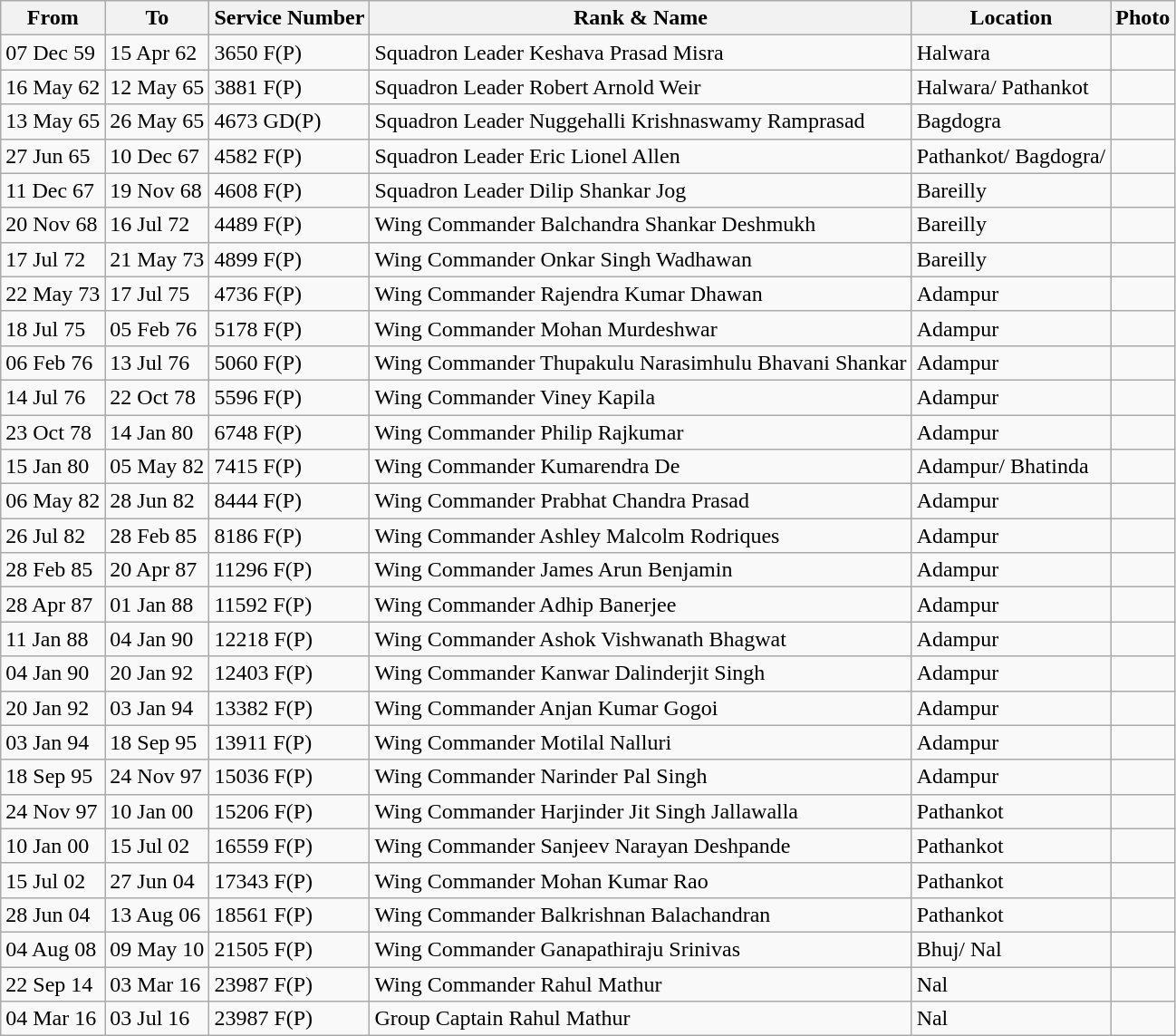<table class="wikitable">
<tr>
<th>From</th>
<th>To</th>
<th>Service Number</th>
<th>Rank & Name</th>
<th>Location</th>
<th>Photo</th>
</tr>
<tr>
<td>07 Dec 59</td>
<td>15 Apr 62</td>
<td>3650 F(P)</td>
<td>Squadron  Leader Keshava Prasad Misra</td>
<td>Halwara</td>
<td></td>
</tr>
<tr>
<td>16 May 62</td>
<td>12 May 65</td>
<td>3881  F(P)</td>
<td>Squadron Leader Robert Arnold Weir</td>
<td>Halwara/ Pathankot</td>
<td></td>
</tr>
<tr>
<td>13 May 65</td>
<td>26 May 65</td>
<td>4673  GD(P)</td>
<td>Squadron Leader Nuggehalli Krishnaswamy Ramprasad</td>
<td>Bagdogra</td>
<td></td>
</tr>
<tr>
<td>27 Jun 65</td>
<td>10 Dec 67</td>
<td>4582  F(P)</td>
<td>Squadron Leader Eric Lionel Allen</td>
<td>Pathankot/ Bagdogra/</td>
<td></td>
</tr>
<tr>
<td>11 Dec 67</td>
<td>19 Nov 68</td>
<td>4608  F(P)</td>
<td>Squadron Leader Dilip Shankar Jog</td>
<td>Bareilly</td>
<td></td>
</tr>
<tr>
<td>20 Nov 68</td>
<td>16 Jul 72</td>
<td>4489  F(P)</td>
<td>Wing Commander Balchandra Shankar Deshmukh</td>
<td>Bareilly</td>
<td></td>
</tr>
<tr>
<td>17 Jul 72</td>
<td>21 May 73</td>
<td>4899  F(P)</td>
<td>Wing Commander Onkar Singh Wadhawan</td>
<td>Bareilly</td>
<td></td>
</tr>
<tr>
<td>22 May 73</td>
<td>17 Jul 75</td>
<td>4736  F(P)</td>
<td>Wing Commander Rajendra Kumar Dhawan</td>
<td>Adampur</td>
<td></td>
</tr>
<tr>
<td>18 Jul 75</td>
<td>05 Feb 76</td>
<td>5178  F(P)</td>
<td>Wing Commander Mohan Murdeshwar</td>
<td>Adampur</td>
<td></td>
</tr>
<tr>
<td>06 Feb 76</td>
<td>13 Jul 76</td>
<td>5060  F(P)</td>
<td>Wing Commander Thupakulu Narasimhulu Bhavani Shankar</td>
<td>Adampur</td>
<td></td>
</tr>
<tr>
<td>14 Jul 76</td>
<td>22 Oct 78</td>
<td>5596  F(P)</td>
<td>Wing Commander Viney Kapila</td>
<td>Adampur</td>
<td></td>
</tr>
<tr>
<td>23 Oct 78</td>
<td>14 Jan 80</td>
<td>6748  F(P)</td>
<td>Wing Commander Philip Rajkumar</td>
<td>Adampur</td>
<td></td>
</tr>
<tr>
<td>15 Jan 80</td>
<td>05 May 82</td>
<td>7415  F(P)</td>
<td>Wing Commander Kumarendra De</td>
<td>Adampur/ Bhatinda</td>
<td></td>
</tr>
<tr>
<td>06 May 82</td>
<td>28 Jun 82</td>
<td>8444  F(P)</td>
<td>Wing Commander Prabhat Chandra Prasad</td>
<td>Adampur</td>
<td></td>
</tr>
<tr>
<td>26 Jul 82</td>
<td>28 Feb 85</td>
<td>8186  F(P)</td>
<td>Wing Commander Ashley Malcolm Rodriques</td>
<td>Adampur</td>
<td></td>
</tr>
<tr>
<td>28 Feb 85</td>
<td>20 Apr 87</td>
<td>11296  F(P)</td>
<td>Wing Commander James Arun Benjamin</td>
<td>Adampur</td>
<td></td>
</tr>
<tr>
<td>28 Apr 87</td>
<td>01 Jan 88</td>
<td>11592  F(P)</td>
<td>Wing Commander Adhip Banerjee</td>
<td>Adampur</td>
<td></td>
</tr>
<tr>
<td>11 Jan 88</td>
<td>04 Jan 90</td>
<td>12218  F(P)</td>
<td>Wing Commander Ashok Vishwanath Bhagwat</td>
<td>Adampur</td>
<td></td>
</tr>
<tr>
<td>04 Jan 90</td>
<td>20 Jan 92</td>
<td>12403  F(P)</td>
<td>Wing Commander Kanwar Dalinderjit Singh</td>
<td>Adampur</td>
<td></td>
</tr>
<tr>
<td>20 Jan 92</td>
<td>03 Jan 94</td>
<td>13382  F(P)</td>
<td>Wing Commander Anjan Kumar Gogoi</td>
<td>Adampur</td>
<td></td>
</tr>
<tr>
<td>03 Jan 94</td>
<td>18 Sep 95</td>
<td>13911  F(P)</td>
<td>Wing Commander Motilal Nalluri</td>
<td>Adampur</td>
<td></td>
</tr>
<tr>
<td>18 Sep 95</td>
<td>24 Nov 97</td>
<td>15036  F(P)</td>
<td>Wing Commander Narinder Pal Singh</td>
<td>Adampur</td>
<td></td>
</tr>
<tr>
<td>24 Nov 97</td>
<td>10 Jan 00</td>
<td>15206  F(P)</td>
<td>Wing Commander Harjinder Jit Singh Jallawalla</td>
<td>Pathankot</td>
<td></td>
</tr>
<tr>
<td>10 Jan 00</td>
<td>15 Jul 02</td>
<td>16559  F(P)</td>
<td>Wing Commander Sanjeev Narayan Deshpande</td>
<td>Pathankot</td>
<td></td>
</tr>
<tr>
<td>15 Jul 02</td>
<td>27 Jun 04</td>
<td>17343  F(P)</td>
<td>Wing Commander Mohan Kumar Rao</td>
<td>Pathankot</td>
<td></td>
</tr>
<tr>
<td>28 Jun 04</td>
<td>13 Aug 06</td>
<td>18561  F(P)</td>
<td>Wing Commander Balkrishnan Balachandran</td>
<td>Pathankot</td>
<td></td>
</tr>
<tr>
<td>04 Aug 08</td>
<td>09 May 10</td>
<td>21505  F(P)</td>
<td>Wing Commander Ganapathiraju Srinivas</td>
<td>Bhuj/ Nal</td>
<td></td>
</tr>
<tr>
<td>22 Sep 14</td>
<td>03 Mar 16</td>
<td>23987  F(P)</td>
<td>Wing Commander Rahul Mathur</td>
<td>Nal</td>
<td></td>
</tr>
<tr>
<td>04 Mar 16</td>
<td>03 Jul 16</td>
<td>23987  F(P)</td>
<td>Group Captain Rahul Mathur</td>
<td>Nal</td>
<td></td>
</tr>
</table>
